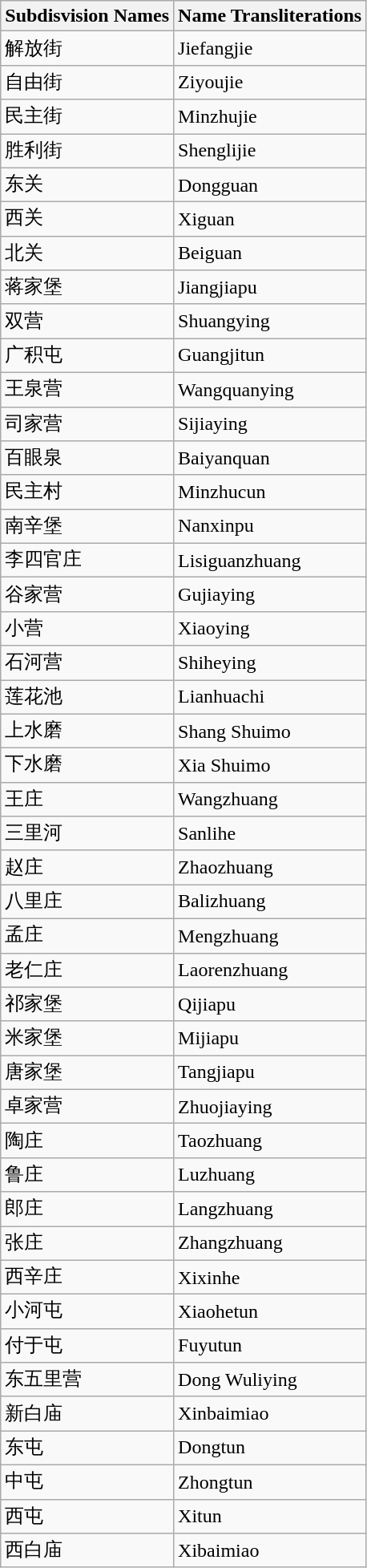<table class="wikitable sortable">
<tr>
<th>Subdisvision Names</th>
<th>Name Transliterations</th>
</tr>
<tr>
<td>解放街</td>
<td>Jiefangjie</td>
</tr>
<tr>
<td>自由街</td>
<td>Ziyoujie</td>
</tr>
<tr>
<td>民主街</td>
<td>Minzhujie</td>
</tr>
<tr>
<td>胜利街</td>
<td>Shenglijie</td>
</tr>
<tr>
<td>东关</td>
<td>Dongguan</td>
</tr>
<tr>
<td>西关</td>
<td>Xiguan</td>
</tr>
<tr>
<td>北关</td>
<td>Beiguan</td>
</tr>
<tr>
<td>蒋家堡</td>
<td>Jiangjiapu</td>
</tr>
<tr>
<td>双营</td>
<td>Shuangying</td>
</tr>
<tr>
<td>广积屯</td>
<td>Guangjitun</td>
</tr>
<tr>
<td>王泉营</td>
<td>Wangquanying</td>
</tr>
<tr>
<td>司家营</td>
<td>Sijiaying</td>
</tr>
<tr>
<td>百眼泉</td>
<td>Baiyanquan</td>
</tr>
<tr>
<td>民主村</td>
<td>Minzhucun</td>
</tr>
<tr>
<td>南辛堡</td>
<td>Nanxinpu</td>
</tr>
<tr>
<td>李四官庄</td>
<td>Lisiguanzhuang</td>
</tr>
<tr>
<td>谷家营</td>
<td>Gujiaying</td>
</tr>
<tr>
<td>小营</td>
<td>Xiaoying</td>
</tr>
<tr>
<td>石河营</td>
<td>Shiheying</td>
</tr>
<tr>
<td>莲花池</td>
<td>Lianhuachi</td>
</tr>
<tr>
<td>上水磨</td>
<td>Shang Shuimo</td>
</tr>
<tr>
<td>下水磨</td>
<td>Xia Shuimo</td>
</tr>
<tr>
<td>王庄</td>
<td>Wangzhuang</td>
</tr>
<tr>
<td>三里河</td>
<td>Sanlihe</td>
</tr>
<tr>
<td>赵庄</td>
<td>Zhaozhuang</td>
</tr>
<tr>
<td>八里庄</td>
<td>Balizhuang</td>
</tr>
<tr>
<td>孟庄</td>
<td>Mengzhuang</td>
</tr>
<tr>
<td>老仁庄</td>
<td>Laorenzhuang</td>
</tr>
<tr>
<td>祁家堡</td>
<td>Qijiapu</td>
</tr>
<tr>
<td>米家堡</td>
<td>Mijiapu</td>
</tr>
<tr>
<td>唐家堡</td>
<td>Tangjiapu</td>
</tr>
<tr>
<td>卓家营</td>
<td>Zhuojiaying</td>
</tr>
<tr>
<td>陶庄</td>
<td>Taozhuang</td>
</tr>
<tr>
<td>鲁庄</td>
<td>Luzhuang</td>
</tr>
<tr>
<td>郎庄</td>
<td>Langzhuang</td>
</tr>
<tr>
<td>张庄</td>
<td>Zhangzhuang</td>
</tr>
<tr>
<td>西辛庄</td>
<td>Xixinhe</td>
</tr>
<tr>
<td>小河屯</td>
<td>Xiaohetun</td>
</tr>
<tr>
<td>付于屯</td>
<td>Fuyutun</td>
</tr>
<tr>
<td>东五里营</td>
<td>Dong Wuliying</td>
</tr>
<tr>
<td>新白庙</td>
<td>Xinbaimiao</td>
</tr>
<tr>
<td>东屯</td>
<td>Dongtun</td>
</tr>
<tr>
<td>中屯</td>
<td>Zhongtun</td>
</tr>
<tr>
<td>西屯</td>
<td>Xitun</td>
</tr>
<tr>
<td>西白庙</td>
<td>Xibaimiao</td>
</tr>
</table>
